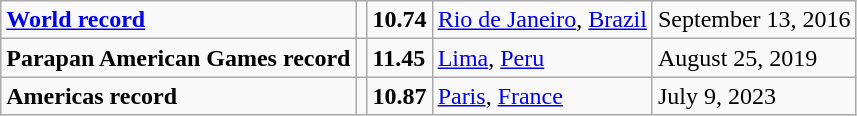<table class="wikitable">
<tr>
<td><strong><a href='#'>World record</a></strong></td>
<td></td>
<td><strong>10.74</strong></td>
<td><a href='#'>Rio de Janeiro</a>, <a href='#'>Brazil</a></td>
<td>September 13, 2016</td>
</tr>
<tr>
<td><strong>Parapan American Games record</strong></td>
<td></td>
<td><strong>11.45</strong></td>
<td><a href='#'>Lima</a>, <a href='#'>Peru</a></td>
<td>August 25, 2019</td>
</tr>
<tr>
<td><strong>Americas record</strong></td>
<td></td>
<td><strong>10.87</strong></td>
<td><a href='#'>Paris</a>, <a href='#'>France</a></td>
<td>July 9, 2023</td>
</tr>
</table>
